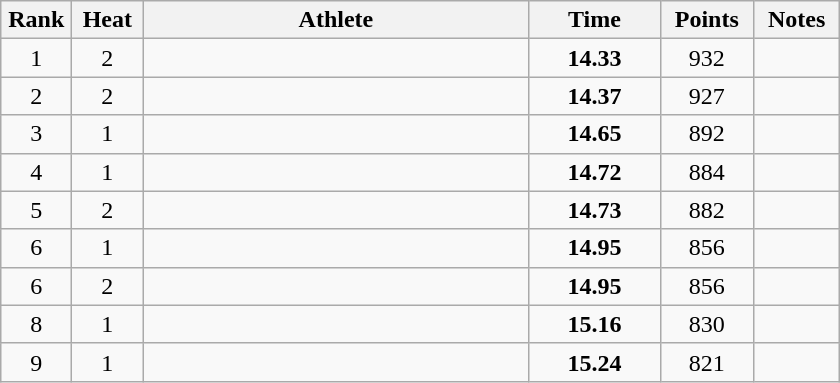<table class="wikitable" style="text-align:center">
<tr>
<th width=40>Rank</th>
<th width=40>Heat</th>
<th width=250>Athlete</th>
<th width=80>Time</th>
<th width=55>Points</th>
<th width=50>Notes</th>
</tr>
<tr>
<td>1</td>
<td>2</td>
<td align="left"></td>
<td><strong>14.33</strong></td>
<td>932</td>
<td></td>
</tr>
<tr>
<td>2</td>
<td>2</td>
<td align="left"></td>
<td><strong>14.37</strong></td>
<td>927</td>
<td></td>
</tr>
<tr>
<td>3</td>
<td>1</td>
<td align="left"></td>
<td><strong>14.65</strong></td>
<td>892</td>
<td></td>
</tr>
<tr>
<td>4</td>
<td>1</td>
<td align="left"></td>
<td><strong>14.72</strong></td>
<td>884</td>
<td></td>
</tr>
<tr>
<td>5</td>
<td>2</td>
<td align="left"></td>
<td><strong>14.73</strong></td>
<td>882</td>
<td></td>
</tr>
<tr>
<td>6</td>
<td>1</td>
<td align="left"></td>
<td><strong>14.95</strong></td>
<td>856</td>
<td></td>
</tr>
<tr>
<td>6</td>
<td>2</td>
<td align="left"></td>
<td><strong>14.95</strong></td>
<td>856</td>
<td></td>
</tr>
<tr>
<td>8</td>
<td>1</td>
<td align="left"></td>
<td><strong>15.16</strong></td>
<td>830</td>
<td></td>
</tr>
<tr>
<td>9</td>
<td>1</td>
<td align="left"></td>
<td><strong>15.24</strong></td>
<td>821</td>
<td></td>
</tr>
</table>
